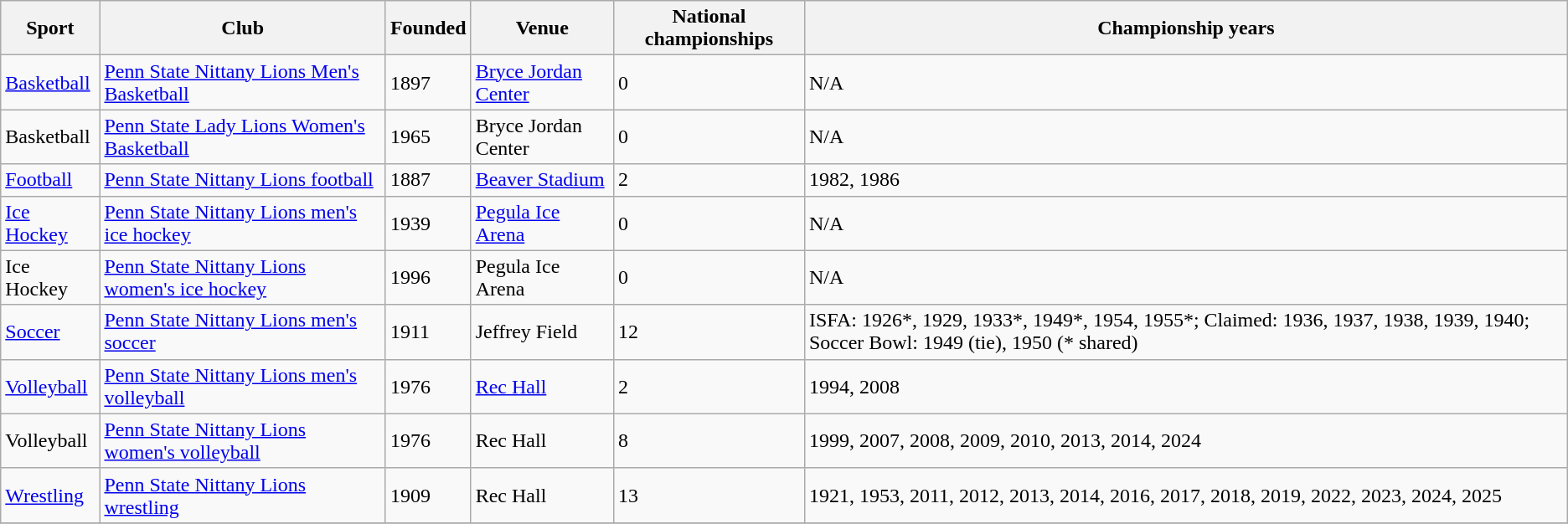<table class="wikitable">
<tr>
<th>Sport</th>
<th>Club</th>
<th>Founded</th>
<th>Venue</th>
<th>National championships</th>
<th>Championship years</th>
</tr>
<tr>
<td><a href='#'>Basketball</a></td>
<td><a href='#'>Penn State Nittany Lions Men's Basketball</a></td>
<td>1897</td>
<td><a href='#'>Bryce Jordan Center</a></td>
<td>0</td>
<td>N/A</td>
</tr>
<tr>
<td>Basketball</td>
<td><a href='#'>Penn State Lady Lions Women's Basketball</a></td>
<td>1965</td>
<td>Bryce Jordan Center</td>
<td>0</td>
<td>N/A</td>
</tr>
<tr>
<td><a href='#'>Football</a></td>
<td><a href='#'>Penn State Nittany Lions football</a></td>
<td>1887</td>
<td><a href='#'>Beaver Stadium</a></td>
<td>2</td>
<td>1982, 1986</td>
</tr>
<tr>
<td><a href='#'>Ice Hockey</a></td>
<td><a href='#'>Penn State Nittany Lions men's ice hockey</a></td>
<td>1939</td>
<td><a href='#'>Pegula Ice Arena</a></td>
<td>0</td>
<td>N/A</td>
</tr>
<tr>
<td>Ice Hockey</td>
<td><a href='#'>Penn State Nittany Lions women's ice hockey</a></td>
<td>1996</td>
<td>Pegula Ice Arena</td>
<td>0</td>
<td>N/A</td>
</tr>
<tr>
<td><a href='#'>Soccer</a></td>
<td><a href='#'>Penn State Nittany Lions men's soccer</a></td>
<td>1911</td>
<td>Jeffrey Field</td>
<td>12</td>
<td>ISFA: 1926*, 1929, 1933*, 1949*, 1954, 1955*; Claimed: 1936, 1937, 1938, 1939, 1940; Soccer Bowl: 1949 (tie), 1950 (* shared)</td>
</tr>
<tr>
<td><a href='#'>Volleyball</a></td>
<td><a href='#'>Penn State Nittany Lions men's volleyball</a></td>
<td>1976</td>
<td><a href='#'>Rec Hall</a></td>
<td>2</td>
<td>1994, 2008</td>
</tr>
<tr>
<td>Volleyball</td>
<td><a href='#'>Penn State Nittany Lions women's volleyball</a></td>
<td>1976</td>
<td>Rec Hall</td>
<td>8</td>
<td>1999, 2007, 2008, 2009, 2010, 2013, 2014, 2024</td>
</tr>
<tr>
<td><a href='#'>Wrestling</a></td>
<td><a href='#'>Penn State Nittany Lions wrestling</a></td>
<td>1909</td>
<td>Rec Hall</td>
<td>13</td>
<td>1921, 1953, 2011, 2012, 2013, 2014, 2016, 2017, 2018, 2019, 2022, 2023, 2024, 2025</td>
</tr>
<tr>
</tr>
</table>
